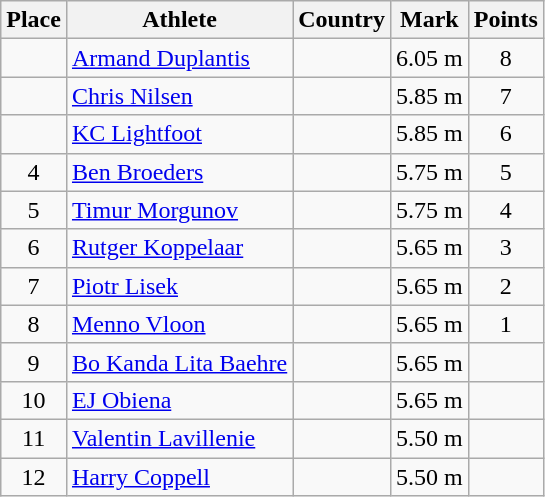<table class="wikitable">
<tr>
<th>Place</th>
<th>Athlete</th>
<th>Country</th>
<th>Mark</th>
<th>Points</th>
</tr>
<tr>
<td align=center></td>
<td><a href='#'>Armand Duplantis</a></td>
<td></td>
<td>6.05 m</td>
<td align=center>8</td>
</tr>
<tr>
<td align=center></td>
<td><a href='#'>Chris Nilsen</a></td>
<td></td>
<td>5.85 m</td>
<td align=center>7</td>
</tr>
<tr>
<td align=center></td>
<td><a href='#'>KC Lightfoot</a></td>
<td></td>
<td>5.85 m</td>
<td align=center>6</td>
</tr>
<tr>
<td align=center>4</td>
<td><a href='#'>Ben Broeders</a></td>
<td></td>
<td>5.75 m</td>
<td align=center>5</td>
</tr>
<tr>
<td align=center>5</td>
<td><a href='#'>Timur Morgunov</a></td>
<td></td>
<td>5.75 m</td>
<td align=center>4</td>
</tr>
<tr>
<td align=center>6</td>
<td><a href='#'>Rutger Koppelaar</a></td>
<td></td>
<td>5.65 m</td>
<td align=center>3</td>
</tr>
<tr>
<td align=center>7</td>
<td><a href='#'>Piotr Lisek</a></td>
<td></td>
<td>5.65 m</td>
<td align=center>2</td>
</tr>
<tr>
<td align=center>8</td>
<td><a href='#'>Menno Vloon</a></td>
<td></td>
<td>5.65 m</td>
<td align=center>1</td>
</tr>
<tr>
<td align=center>9</td>
<td><a href='#'>Bo Kanda Lita Baehre</a></td>
<td></td>
<td>5.65 m</td>
<td align=center></td>
</tr>
<tr>
<td align=center>10</td>
<td><a href='#'>EJ Obiena</a></td>
<td></td>
<td>5.65 m</td>
<td align=center></td>
</tr>
<tr>
<td align=center>11</td>
<td><a href='#'>Valentin Lavillenie</a></td>
<td></td>
<td>5.50 m</td>
<td align=center></td>
</tr>
<tr>
<td align=center>12</td>
<td><a href='#'>Harry Coppell</a></td>
<td></td>
<td>5.50 m</td>
<td align=center></td>
</tr>
</table>
